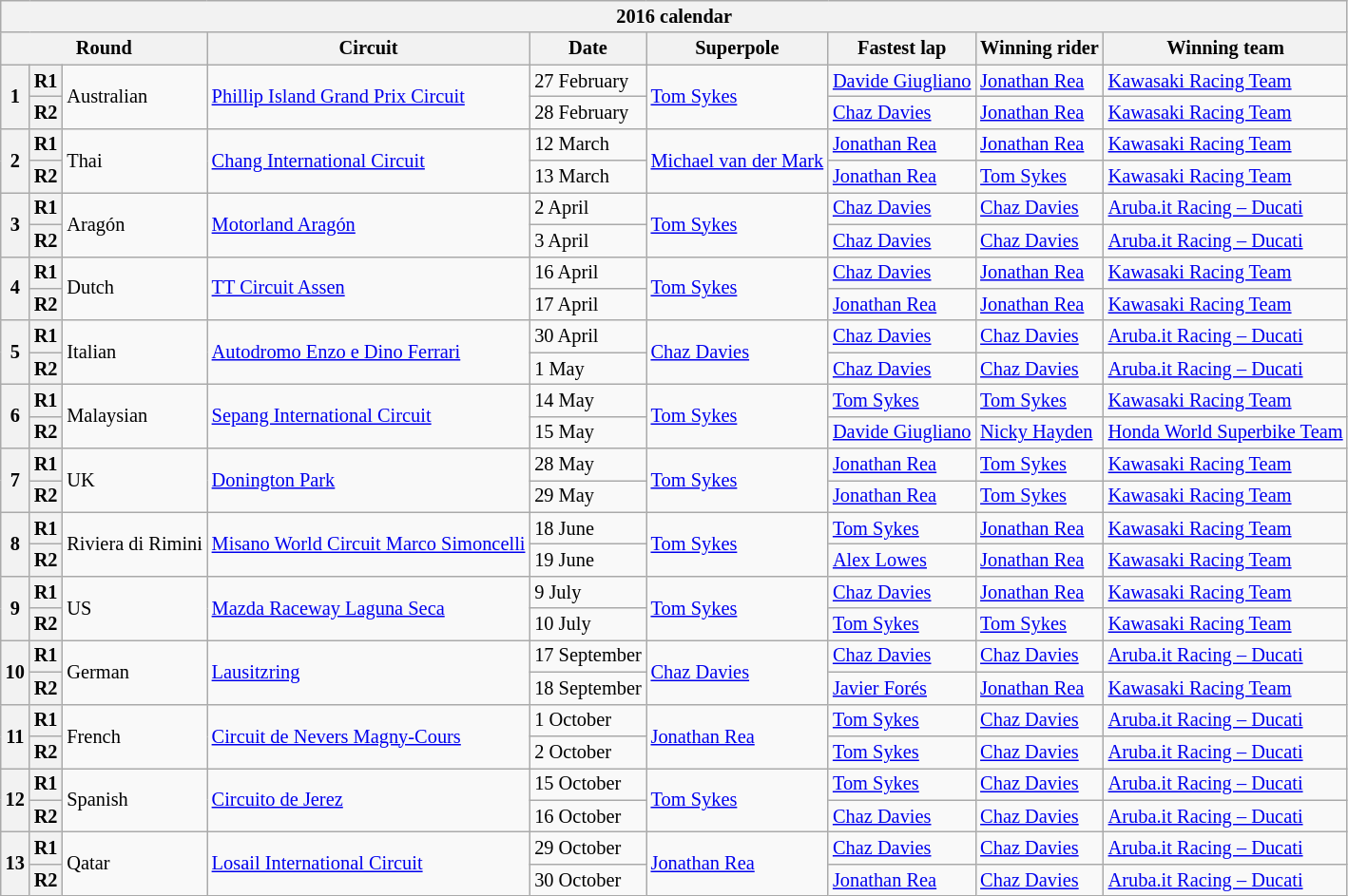<table class="wikitable" style="font-size: 85%">
<tr>
<th colspan=10>2016 calendar</th>
</tr>
<tr>
<th colspan=3>Round</th>
<th>Circuit</th>
<th>Date</th>
<th>Superpole</th>
<th>Fastest lap</th>
<th>Winning rider</th>
<th>Winning team<br></th>
</tr>
<tr>
<th rowspan=2>1</th>
<th>R1</th>
<td rowspan=2> Australian</td>
<td rowspan=2><a href='#'>Phillip Island Grand Prix Circuit</a></td>
<td>27 February</td>
<td rowspan=2> <a href='#'>Tom Sykes</a></td>
<td> <a href='#'>Davide Giugliano</a></td>
<td> <a href='#'>Jonathan Rea</a></td>
<td><a href='#'>Kawasaki Racing Team</a></td>
</tr>
<tr>
<th>R2</th>
<td>28 February</td>
<td> <a href='#'>Chaz Davies</a></td>
<td> <a href='#'>Jonathan Rea</a></td>
<td><a href='#'>Kawasaki Racing Team</a></td>
</tr>
<tr>
<th rowspan=2>2</th>
<th>R1</th>
<td rowspan=2> Thai</td>
<td rowspan=2><a href='#'>Chang International Circuit</a></td>
<td>12 March</td>
<td rowspan=2> <a href='#'>Michael van der Mark</a></td>
<td> <a href='#'>Jonathan Rea</a></td>
<td> <a href='#'>Jonathan Rea</a></td>
<td><a href='#'>Kawasaki Racing Team</a></td>
</tr>
<tr>
<th>R2</th>
<td>13 March</td>
<td> <a href='#'>Jonathan Rea</a></td>
<td> <a href='#'>Tom Sykes</a></td>
<td><a href='#'>Kawasaki Racing Team</a></td>
</tr>
<tr>
<th rowspan=2>3</th>
<th>R1</th>
<td rowspan=2> Aragón</td>
<td rowspan=2><a href='#'>Motorland Aragón</a></td>
<td>2 April</td>
<td rowspan=2> <a href='#'>Tom Sykes</a></td>
<td> <a href='#'>Chaz Davies</a></td>
<td> <a href='#'>Chaz Davies</a></td>
<td><a href='#'>Aruba.it Racing – Ducati</a></td>
</tr>
<tr>
<th>R2</th>
<td>3 April</td>
<td> <a href='#'>Chaz Davies</a></td>
<td> <a href='#'>Chaz Davies</a></td>
<td><a href='#'>Aruba.it Racing – Ducati</a></td>
</tr>
<tr>
<th rowspan=2>4</th>
<th>R1</th>
<td rowspan=2> Dutch</td>
<td rowspan=2><a href='#'>TT Circuit Assen</a></td>
<td>16 April</td>
<td rowspan=2> <a href='#'>Tom Sykes</a></td>
<td> <a href='#'>Chaz Davies</a></td>
<td> <a href='#'>Jonathan Rea</a></td>
<td><a href='#'>Kawasaki Racing Team</a></td>
</tr>
<tr>
<th>R2</th>
<td>17 April</td>
<td> <a href='#'>Jonathan Rea</a></td>
<td> <a href='#'>Jonathan Rea</a></td>
<td><a href='#'>Kawasaki Racing Team</a></td>
</tr>
<tr>
<th rowspan=2>5</th>
<th>R1</th>
<td rowspan=2> Italian</td>
<td rowspan=2><a href='#'>Autodromo Enzo e Dino Ferrari</a></td>
<td>30 April</td>
<td rowspan=2> <a href='#'>Chaz Davies</a></td>
<td> <a href='#'>Chaz Davies</a></td>
<td> <a href='#'>Chaz Davies</a></td>
<td><a href='#'>Aruba.it Racing – Ducati</a></td>
</tr>
<tr>
<th>R2</th>
<td>1 May</td>
<td> <a href='#'>Chaz Davies</a></td>
<td> <a href='#'>Chaz Davies</a></td>
<td><a href='#'>Aruba.it Racing – Ducati</a></td>
</tr>
<tr>
<th rowspan=2>6</th>
<th>R1</th>
<td rowspan=2> Malaysian</td>
<td rowspan=2><a href='#'>Sepang International Circuit</a></td>
<td>14 May</td>
<td rowspan=2> <a href='#'>Tom Sykes</a></td>
<td> <a href='#'>Tom Sykes</a></td>
<td> <a href='#'>Tom Sykes</a></td>
<td><a href='#'>Kawasaki Racing Team</a></td>
</tr>
<tr>
<th>R2</th>
<td>15 May</td>
<td> <a href='#'>Davide Giugliano</a></td>
<td> <a href='#'>Nicky Hayden</a></td>
<td><a href='#'>Honda World Superbike Team</a></td>
</tr>
<tr>
<th rowspan=2>7</th>
<th>R1</th>
<td rowspan=2> UK</td>
<td rowspan=2><a href='#'>Donington Park</a></td>
<td>28 May</td>
<td rowspan=2> <a href='#'>Tom Sykes</a></td>
<td> <a href='#'>Jonathan Rea</a></td>
<td> <a href='#'>Tom Sykes</a></td>
<td><a href='#'>Kawasaki Racing Team</a></td>
</tr>
<tr>
<th>R2</th>
<td>29 May</td>
<td> <a href='#'>Jonathan Rea</a></td>
<td> <a href='#'>Tom Sykes</a></td>
<td><a href='#'>Kawasaki Racing Team</a></td>
</tr>
<tr>
<th rowspan=2>8</th>
<th>R1</th>
<td rowspan=2> Riviera di Rimini</td>
<td rowspan=2><a href='#'>Misano World Circuit Marco Simoncelli</a></td>
<td>18 June</td>
<td rowspan=2> <a href='#'>Tom Sykes</a></td>
<td> <a href='#'>Tom Sykes</a></td>
<td> <a href='#'>Jonathan Rea</a></td>
<td><a href='#'>Kawasaki Racing Team</a></td>
</tr>
<tr>
<th>R2</th>
<td>19 June</td>
<td> <a href='#'>Alex Lowes</a></td>
<td> <a href='#'>Jonathan Rea</a></td>
<td><a href='#'>Kawasaki Racing Team</a></td>
</tr>
<tr>
<th rowspan=2>9</th>
<th>R1</th>
<td rowspan=2> US</td>
<td rowspan=2><a href='#'>Mazda Raceway Laguna Seca</a></td>
<td>9 July</td>
<td rowspan=2> <a href='#'>Tom Sykes</a></td>
<td> <a href='#'>Chaz Davies</a></td>
<td> <a href='#'>Jonathan Rea</a></td>
<td><a href='#'>Kawasaki Racing Team</a></td>
</tr>
<tr>
<th>R2</th>
<td>10 July</td>
<td> <a href='#'>Tom Sykes</a></td>
<td> <a href='#'>Tom Sykes</a></td>
<td><a href='#'>Kawasaki Racing Team</a></td>
</tr>
<tr>
<th rowspan=2>10</th>
<th>R1</th>
<td rowspan=2> German</td>
<td rowspan=2><a href='#'>Lausitzring</a></td>
<td>17 September</td>
<td rowspan=2> <a href='#'>Chaz Davies</a></td>
<td> <a href='#'>Chaz Davies</a></td>
<td> <a href='#'>Chaz Davies</a></td>
<td><a href='#'>Aruba.it Racing – Ducati</a></td>
</tr>
<tr>
<th>R2</th>
<td>18 September</td>
<td> <a href='#'>Javier Forés</a></td>
<td> <a href='#'>Jonathan Rea</a></td>
<td><a href='#'>Kawasaki Racing Team</a></td>
</tr>
<tr>
<th rowspan=2>11</th>
<th>R1</th>
<td rowspan=2> French</td>
<td rowspan=2><a href='#'>Circuit de Nevers Magny-Cours</a></td>
<td>1 October</td>
<td rowspan=2> <a href='#'>Jonathan Rea</a></td>
<td> <a href='#'>Tom Sykes</a></td>
<td> <a href='#'>Chaz Davies</a></td>
<td><a href='#'>Aruba.it Racing – Ducati</a></td>
</tr>
<tr>
<th>R2</th>
<td>2 October</td>
<td> <a href='#'>Tom Sykes</a></td>
<td> <a href='#'>Chaz Davies</a></td>
<td><a href='#'>Aruba.it Racing – Ducati</a></td>
</tr>
<tr>
<th rowspan=2>12</th>
<th>R1</th>
<td rowspan=2> Spanish</td>
<td rowspan=2><a href='#'>Circuito de Jerez</a></td>
<td>15 October</td>
<td rowspan=2> <a href='#'>Tom Sykes</a></td>
<td> <a href='#'>Tom Sykes</a></td>
<td> <a href='#'>Chaz Davies</a></td>
<td><a href='#'>Aruba.it Racing – Ducati</a></td>
</tr>
<tr>
<th>R2</th>
<td>16 October</td>
<td> <a href='#'>Chaz Davies</a></td>
<td> <a href='#'>Chaz Davies</a></td>
<td><a href='#'>Aruba.it Racing – Ducati</a></td>
</tr>
<tr>
<th rowspan=2>13</th>
<th>R1</th>
<td rowspan=2> Qatar</td>
<td rowspan=2><a href='#'>Losail International Circuit</a></td>
<td>29 October</td>
<td rowspan=2> <a href='#'>Jonathan Rea</a></td>
<td> <a href='#'>Chaz Davies</a></td>
<td> <a href='#'>Chaz Davies</a></td>
<td><a href='#'>Aruba.it Racing – Ducati</a></td>
</tr>
<tr>
<th>R2</th>
<td>30 October</td>
<td> <a href='#'>Jonathan Rea</a></td>
<td> <a href='#'>Chaz Davies</a></td>
<td><a href='#'>Aruba.it Racing – Ducati</a></td>
</tr>
</table>
